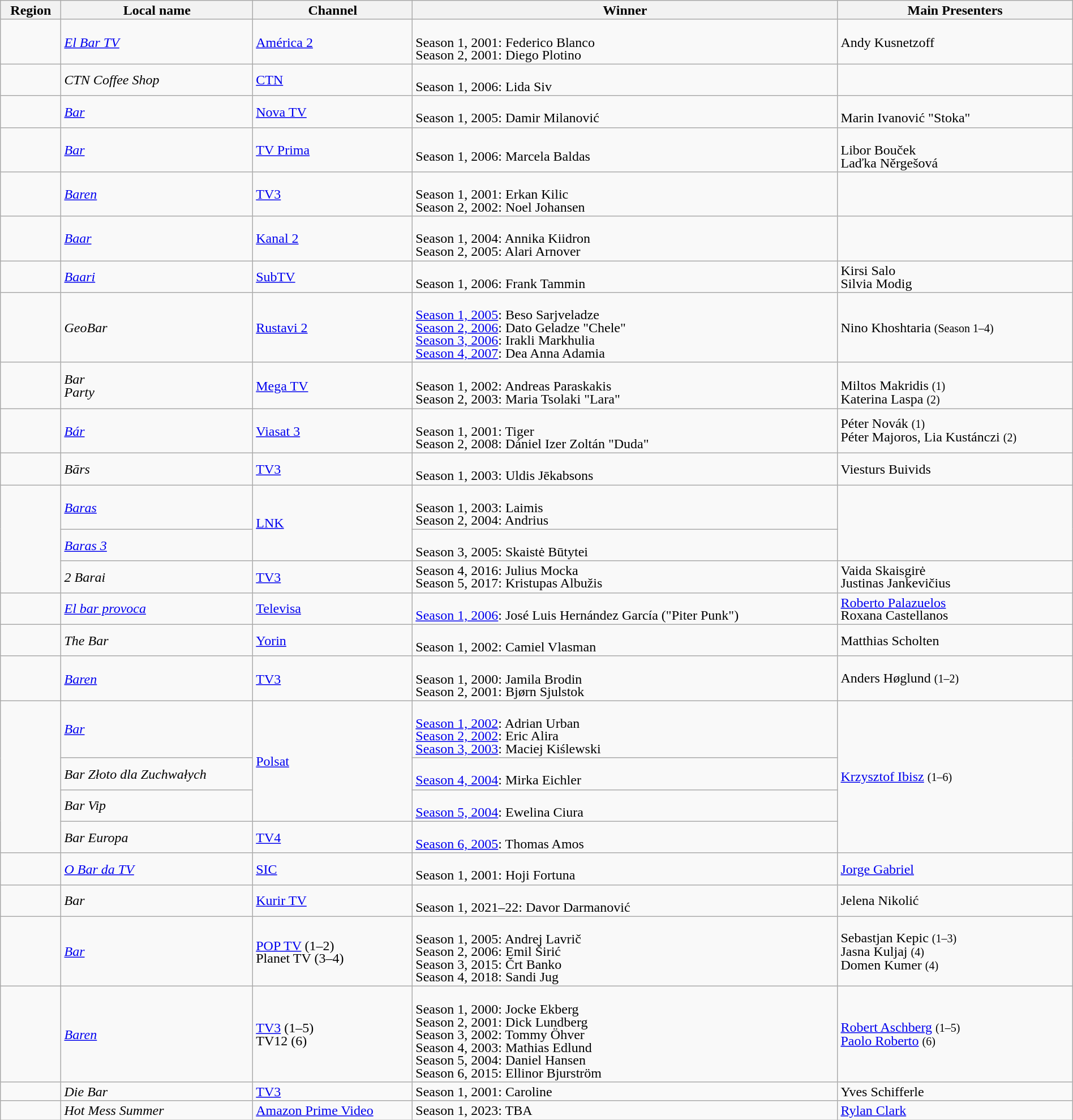<table class="wikitable" style="text-align:left; line-height:15px;" width="100%">
<tr>
<th>Region</th>
<th>Local name</th>
<th>Channel</th>
<th>Winner</th>
<th>Main Presenters</th>
</tr>
<tr>
<td></td>
<td><em><a href='#'>El Bar TV</a></em></td>
<td><a href='#'>América 2</a></td>
<td><br>Season 1, 2001: Federico Blanco<br>
Season 2, 2001: Diego Plotino</td>
<td>Andy Kusnetzoff</td>
</tr>
<tr>
<td></td>
<td><em>CTN Coffee Shop</em></td>
<td><a href='#'>CTN</a></td>
<td><br>Season 1, 2006: Lida Siv</td>
<td></td>
</tr>
<tr>
<td></td>
<td><a href='#'><em>Bar</em></a></td>
<td><a href='#'>Nova TV</a></td>
<td><br>Season 1, 2005: Damir Milanović</td>
<td><br>Marin Ivanović "Stoka"</td>
</tr>
<tr>
<td></td>
<td><a href='#'><em>Bar</em></a></td>
<td><a href='#'>TV Prima</a></td>
<td><br>Season 1, 2006: Marcela Baldas</td>
<td><br>Libor Bouček<br>Laďka Něrgešová</td>
</tr>
<tr>
<td></td>
<td><a href='#'><em>Baren</em></a></td>
<td><a href='#'>TV3</a></td>
<td><br>Season 1, 2001: Erkan Kilic <br>
Season 2, 2002: Noel Johansen</td>
<td></td>
</tr>
<tr>
<td></td>
<td><a href='#'><em>Baar</em></a></td>
<td><a href='#'>Kanal 2</a></td>
<td><br>Season 1, 2004: Annika Kiidron<br>
Season 2, 2005: Alari Arnover</td>
<td></td>
</tr>
<tr>
<td></td>
<td><em><a href='#'>Baari</a></em></td>
<td><a href='#'>SubTV</a></td>
<td><br>Season 1, 2006: Frank Tammin</td>
<td>Kirsi Salo<br>Silvia Modig</td>
</tr>
<tr>
<td></td>
<td><em>GeoBar</em></td>
<td><a href='#'>Rustavi 2</a></td>
<td><br><a href='#'>Season 1, 2005</a>: Beso Sarjveladze<br>
<a href='#'>Season 2, 2006</a>: Dato Geladze "Chele"<br>
<a href='#'>Season 3, 2006</a>: Irakli Markhulia<br>
<a href='#'>Season 4, 2007</a>: Dea Anna Adamia</td>
<td>Nino Khoshtaria <small>(Season 1–4)</small></td>
</tr>
<tr>
<td></td>
<td><em>Bar</em> <br><em>Party</em> </td>
<td><a href='#'>Mega TV</a></td>
<td><br>Season 1, 2002: Andreas Paraskakis<br>
Season 2, 2003: Maria Tsolaki "Lara"</td>
<td><br>Miltos Makridis <small>(1)<br></small>
Katerina Laspa <small>(2)</small></td>
</tr>
<tr>
<td></td>
<td><em><a href='#'>Bár</a></em></td>
<td><a href='#'>Viasat 3</a></td>
<td><br>Season 1, 2001: Tiger<br>
Season 2, 2008: Dániel Izer Zoltán "Duda"</td>
<td>Péter Novák  <small>(1)</small><br>Péter Majoros, Lia Kustánczi <small>(2)</small></td>
</tr>
<tr>
<td></td>
<td><em>Bārs</em></td>
<td><a href='#'>TV3</a></td>
<td><br>Season 1, 2003: Uldis Jēkabsons</td>
<td>Viesturs Buivids</td>
</tr>
<tr>
<td rowspan=3></td>
<td><a href='#'><em>Baras</em></a></td>
<td rowspan=2><a href='#'>LNK</a></td>
<td><br>Season 1, 2003: Laimis<br>
Season 2, 2004: Andrius<br></td>
<td rowspan=2></td>
</tr>
<tr>
<td><em><a href='#'>Baras 3</a></em> <br></td>
<td><br>Season 3, 2005: Skaistė Būtytei</td>
</tr>
<tr>
<td><em>2 Barai</em></td>
<td><a href='#'>TV3</a></td>
<td>Season 4, 2016: Julius Mocka<br>Season 5, 2017: Kristupas Albužis</td>
<td>Vaida Skaisgirė<br>Justinas Jankevičius</td>
</tr>
<tr>
<td></td>
<td><em><a href='#'>El bar provoca</a></em></td>
<td><a href='#'>Televisa</a></td>
<td><br><a href='#'>Season 1, 2006</a>: José Luis Hernández García ("Piter Punk")</td>
<td><a href='#'>Roberto Palazuelos</a><br>Roxana Castellanos</td>
</tr>
<tr>
<td></td>
<td><em>The Bar</em></td>
<td><a href='#'>Yorin</a></td>
<td><br>Season 1, 2002: Camiel Vlasman</td>
<td>Matthias Scholten</td>
</tr>
<tr>
<td></td>
<td><a href='#'><em>Baren</em></a></td>
<td><a href='#'>TV3</a></td>
<td><br>Season 1, 2000: Jamila Brodin<br>
Season 2, 2001: Bjørn Sjulstok</td>
<td>Anders Høglund <small>(1–2)</small></td>
</tr>
<tr>
<td rowspan=4></td>
<td><a href='#'><em>Bar</em></a></td>
<td rowspan=3><a href='#'>Polsat</a></td>
<td><br><a href='#'>Season 1, 2002</a>: Adrian Urban<br>
<a href='#'>Season 2, 2002</a>: Eric Alira<br>
<a href='#'>Season 3, 2003</a>: Maciej Kiślewski<br></td>
<td rowspan=4><a href='#'>Krzysztof Ibisz</a> <small>(1–6)</small></td>
</tr>
<tr>
<td><em>Bar Złoto dla Zuchwałych</em> <br></td>
<td><br><a href='#'>Season 4, 2004</a>: Mirka Eichler</td>
</tr>
<tr>
<td><em>Bar Vip</em> <br></td>
<td><br><a href='#'>Season 5, 2004</a>: Ewelina Ciura</td>
</tr>
<tr>
<td><em>Bar Europa</em> <br></td>
<td><a href='#'>TV4</a></td>
<td><br><a href='#'>Season 6, 2005</a>: Thomas Amos</td>
</tr>
<tr>
<td></td>
<td><em><a href='#'>O Bar da TV</a></em></td>
<td><a href='#'>SIC</a></td>
<td><br>Season 1, 2001: Hoji Fortuna</td>
<td><a href='#'>Jorge Gabriel</a></td>
</tr>
<tr>
<td></td>
<td><em>Bar</em></td>
<td><a href='#'>Kurir TV</a></td>
<td><br>Season 1, 2021–22: Davor Darmanović</td>
<td>Jelena Nikolić</td>
</tr>
<tr>
<td></td>
<td><em><a href='#'>Bar</a></em></td>
<td><a href='#'>POP TV</a> (1–2)<br>Planet TV (3–4)</td>
<td><br>Season 1, 2005: Andrej Lavrič<br>
Season 2, 2006: Emil Širić<br>
Season 3, 2015: Črt Banko<br>
Season 4, 2018: Sandi Jug</td>
<td>Sebastjan Kepic <small>(1–3)</small><br>Jasna Kuljaj <small>(4)</small><br>Domen Kumer <small>(4)</small></td>
</tr>
<tr>
<td></td>
<td><a href='#'><em>Baren</em></a></td>
<td><a href='#'>TV3</a> (1–5)<br>TV12 (6)</td>
<td><br>Season 1, 2000: Jocke Ekberg<br>
Season 2, 2001: Dick Lundberg<br>
Season 3, 2002: Tommy Öhver<br>
Season 4, 2003: Mathias Edlund<br>
Season 5, 2004: Daniel Hansen<br>
Season 6, 2015: Ellinor Bjurström</td>
<td><a href='#'>Robert Aschberg</a> <small>(1–5)</small><br><a href='#'>Paolo Roberto</a> <small>(6)</small></td>
</tr>
<tr>
<td></td>
<td><em>Die Bar</em></td>
<td><a href='#'>TV3</a></td>
<td>Season 1, 2001: Caroline</td>
<td>Yves Schifferle</td>
</tr>
<tr>
<td></td>
<td><em>Hot Mess Summer</em></td>
<td><a href='#'>Amazon Prime Video</a></td>
<td>Season 1, 2023: TBA</td>
<td><a href='#'>Rylan Clark</a></td>
</tr>
</table>
